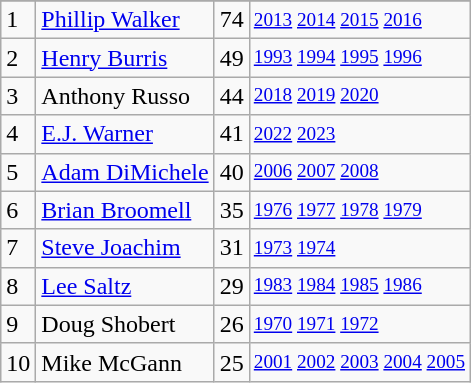<table class="wikitable">
<tr>
</tr>
<tr>
<td>1</td>
<td><a href='#'>Phillip Walker</a></td>
<td>74</td>
<td style="font-size:80%;"><a href='#'>2013</a> <a href='#'>2014</a> <a href='#'>2015</a> <a href='#'>2016</a></td>
</tr>
<tr>
<td>2</td>
<td><a href='#'>Henry Burris</a></td>
<td>49</td>
<td style="font-size:80%;"><a href='#'>1993</a> <a href='#'>1994</a> <a href='#'>1995</a> <a href='#'>1996</a></td>
</tr>
<tr>
<td>3</td>
<td>Anthony Russo</td>
<td>44</td>
<td style="font-size:80%;"><a href='#'>2018</a> <a href='#'>2019</a> <a href='#'>2020</a></td>
</tr>
<tr>
<td>4</td>
<td><a href='#'>E.J. Warner</a></td>
<td>41</td>
<td style="font-size:80%;"><a href='#'>2022</a> <a href='#'>2023</a></td>
</tr>
<tr>
<td>5</td>
<td><a href='#'>Adam DiMichele</a></td>
<td>40</td>
<td style="font-size:80%;"><a href='#'>2006</a> <a href='#'>2007</a> <a href='#'>2008</a></td>
</tr>
<tr>
<td>6</td>
<td><a href='#'>Brian Broomell</a></td>
<td>35</td>
<td style="font-size:80%;"><a href='#'>1976</a> <a href='#'>1977</a> <a href='#'>1978</a> <a href='#'>1979</a></td>
</tr>
<tr>
<td>7</td>
<td><a href='#'>Steve Joachim</a></td>
<td>31</td>
<td style="font-size:80%;"><a href='#'>1973</a> <a href='#'>1974</a></td>
</tr>
<tr>
<td>8</td>
<td><a href='#'>Lee Saltz</a></td>
<td>29</td>
<td style="font-size:80%;"><a href='#'>1983</a> <a href='#'>1984</a> <a href='#'>1985</a> <a href='#'>1986</a></td>
</tr>
<tr>
<td>9</td>
<td>Doug Shobert</td>
<td>26</td>
<td style="font-size:80%;"><a href='#'>1970</a> <a href='#'>1971</a> <a href='#'>1972</a></td>
</tr>
<tr>
<td>10</td>
<td>Mike McGann</td>
<td>25</td>
<td style="font-size:80%;"><a href='#'>2001</a> <a href='#'>2002</a> <a href='#'>2003</a> <a href='#'>2004</a> <a href='#'>2005</a></td>
</tr>
</table>
